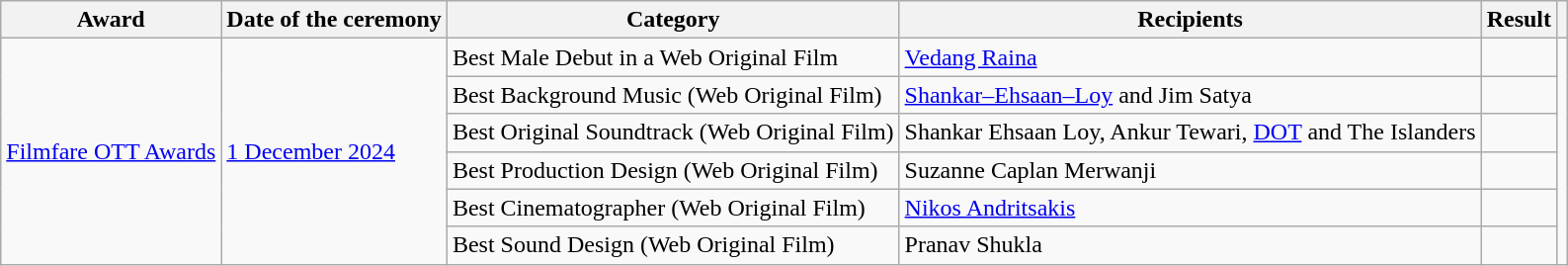<table class="wikitable plainrowheaders sortable">
<tr>
<th scope="col">Award</th>
<th scope="col">Date of the ceremony</th>
<th scope="col">Category</th>
<th scope="col">Recipients</th>
<th scope="col">Result</th>
<th scope="col" class="unsortable"></th>
</tr>
<tr>
<td rowspan="6"><a href='#'>Filmfare OTT Awards</a></td>
<td rowspan="6"><a href='#'>1 December 2024</a></td>
<td>Best Male Debut in a Web Original Film</td>
<td><a href='#'>Vedang Raina</a></td>
<td></td>
<td rowspan="6"></td>
</tr>
<tr>
<td>Best Background Music (Web Original Film)</td>
<td><a href='#'>Shankar–Ehsaan–Loy</a> and Jim Satya</td>
<td></td>
</tr>
<tr>
<td>Best Original Soundtrack (Web Original Film)</td>
<td>Shankar Ehsaan Loy, Ankur Tewari, <a href='#'>DOT</a> and The Islanders</td>
<td></td>
</tr>
<tr>
<td>Best Production Design (Web Original Film)</td>
<td>Suzanne Caplan Merwanji</td>
<td></td>
</tr>
<tr>
<td>Best Cinematographer (Web Original Film)</td>
<td><a href='#'>Nikos Andritsakis</a></td>
<td></td>
</tr>
<tr>
<td>Best Sound Design (Web Original Film)</td>
<td>Pranav Shukla</td>
<td></td>
</tr>
</table>
